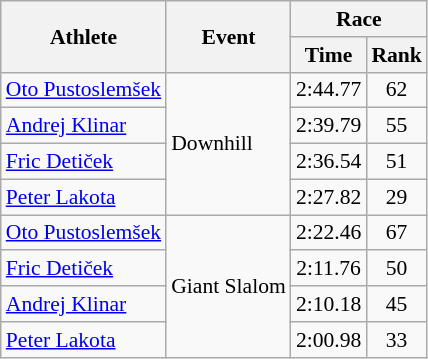<table class="wikitable" style="font-size:90%">
<tr>
<th rowspan="2">Athlete</th>
<th rowspan="2">Event</th>
<th colspan="2">Race</th>
</tr>
<tr>
<th>Time</th>
<th>Rank</th>
</tr>
<tr>
<td><a href='#'>Oto Pustoslemšek</a></td>
<td rowspan="4">Downhill</td>
<td align="center">2:44.77</td>
<td align="center">62</td>
</tr>
<tr>
<td><a href='#'>Andrej Klinar</a></td>
<td align="center">2:39.79</td>
<td align="center">55</td>
</tr>
<tr>
<td><a href='#'>Fric Detiček</a></td>
<td align="center">2:36.54</td>
<td align="center">51</td>
</tr>
<tr>
<td><a href='#'>Peter Lakota</a></td>
<td align="center">2:27.82</td>
<td align="center">29</td>
</tr>
<tr>
<td><a href='#'>Oto Pustoslemšek</a></td>
<td rowspan="4">Giant Slalom</td>
<td align="center">2:22.46</td>
<td align="center">67</td>
</tr>
<tr>
<td><a href='#'>Fric Detiček</a></td>
<td align="center">2:11.76</td>
<td align="center">50</td>
</tr>
<tr>
<td><a href='#'>Andrej Klinar</a></td>
<td align="center">2:10.18</td>
<td align="center">45</td>
</tr>
<tr>
<td><a href='#'>Peter Lakota</a></td>
<td align="center">2:00.98</td>
<td align="center">33</td>
</tr>
</table>
